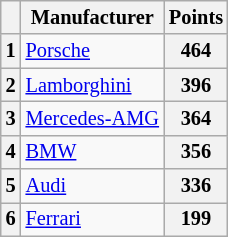<table class="wikitable" style="font-size: 85%;">
<tr>
<th></th>
<th>Manufacturer</th>
<th>Points</th>
</tr>
<tr>
<th>1</th>
<td> <a href='#'>Porsche</a></td>
<th>464</th>
</tr>
<tr>
<th>2</th>
<td> <a href='#'>Lamborghini</a></td>
<th>396</th>
</tr>
<tr>
<th>3</th>
<td> <a href='#'>Mercedes-AMG</a></td>
<th>364</th>
</tr>
<tr>
<th>4</th>
<td> <a href='#'>BMW</a></td>
<th>356</th>
</tr>
<tr>
<th>5</th>
<td> <a href='#'>Audi</a></td>
<th>336</th>
</tr>
<tr>
<th>6</th>
<td> <a href='#'>Ferrari</a></td>
<th>199</th>
</tr>
</table>
